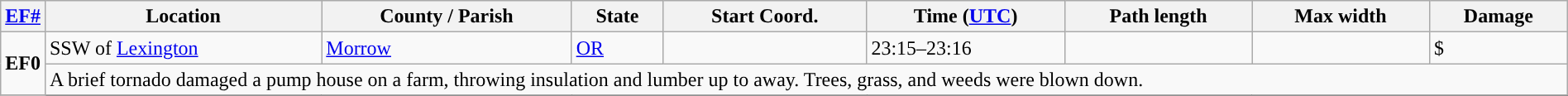<table class="wikitable sortable" style="width:100%;">
<tr>
<th scope="col" width="2%" align="center"><a href='#'>EF#</a></th>
<th scope="col" align="center" class="unsortable">Location</th>
<th scope="col" align="center" class="unsortable">County / Parish</th>
<th scope="col" align="center">State</th>
<th scope="col" align="center" data-sort-type="number">Start Coord.</th>
<th scope="col" align="center" data-sort-type="number">Time (<a href='#'>UTC</a>)</th>
<th scope="col" align="center" data-sort-type="number">Path length</th>
<th scope="col" align="center" data-sort-type="number">Max width</th>
<th scope="col" align="center" data-sort-type="number">Damage<br></th>
</tr>
<tr>
<td rowspan="2" align="center"><strong>EF0</strong></td>
<td>SSW of <a href='#'>Lexington</a></td>
<td><a href='#'>Morrow</a></td>
<td><a href='#'>OR</a></td>
<td></td>
<td>23:15–23:16</td>
<td></td>
<td></td>
<td>$</td>
</tr>
<tr class="expand-child">
<td colspan="8" style=" border-bottom: 1px solid black;">A brief tornado damaged a pump house on a farm, throwing insulation and lumber up to  away. Trees, grass, and weeds were blown down.</td>
</tr>
<tr>
</tr>
</table>
